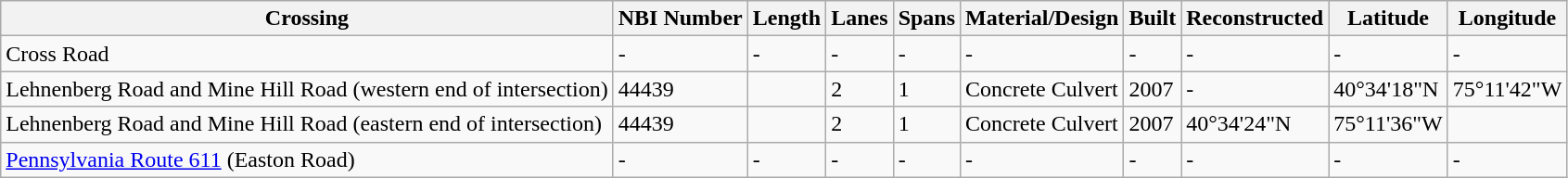<table class="wikitable">
<tr>
<th>Crossing</th>
<th>NBI Number</th>
<th>Length</th>
<th>Lanes</th>
<th>Spans</th>
<th>Material/Design</th>
<th>Built</th>
<th>Reconstructed</th>
<th>Latitude</th>
<th>Longitude</th>
</tr>
<tr>
<td>Cross Road</td>
<td>-</td>
<td>-</td>
<td>-</td>
<td>-</td>
<td>-</td>
<td>-</td>
<td>-</td>
<td>-</td>
<td>-</td>
</tr>
<tr>
<td>Lehnenberg Road and Mine Hill Road (western end of intersection)</td>
<td>44439</td>
<td></td>
<td>2</td>
<td>1</td>
<td>Concrete Culvert</td>
<td>2007</td>
<td>-</td>
<td>40°34'18"N</td>
<td>75°11'42"W</td>
</tr>
<tr>
<td>Lehnenberg Road and Mine Hill Road (eastern end of intersection)</td>
<td>44439</td>
<td></td>
<td>2</td>
<td>1</td>
<td>Concrete Culvert</td>
<td>2007</td>
<td>40°34'24"N</td>
<td>75°11'36"W</td>
</tr>
<tr>
<td><a href='#'>Pennsylvania Route 611</a> (Easton Road)</td>
<td>-</td>
<td>-</td>
<td>-</td>
<td>-</td>
<td>-</td>
<td>-</td>
<td>-</td>
<td>-</td>
<td>-</td>
</tr>
</table>
